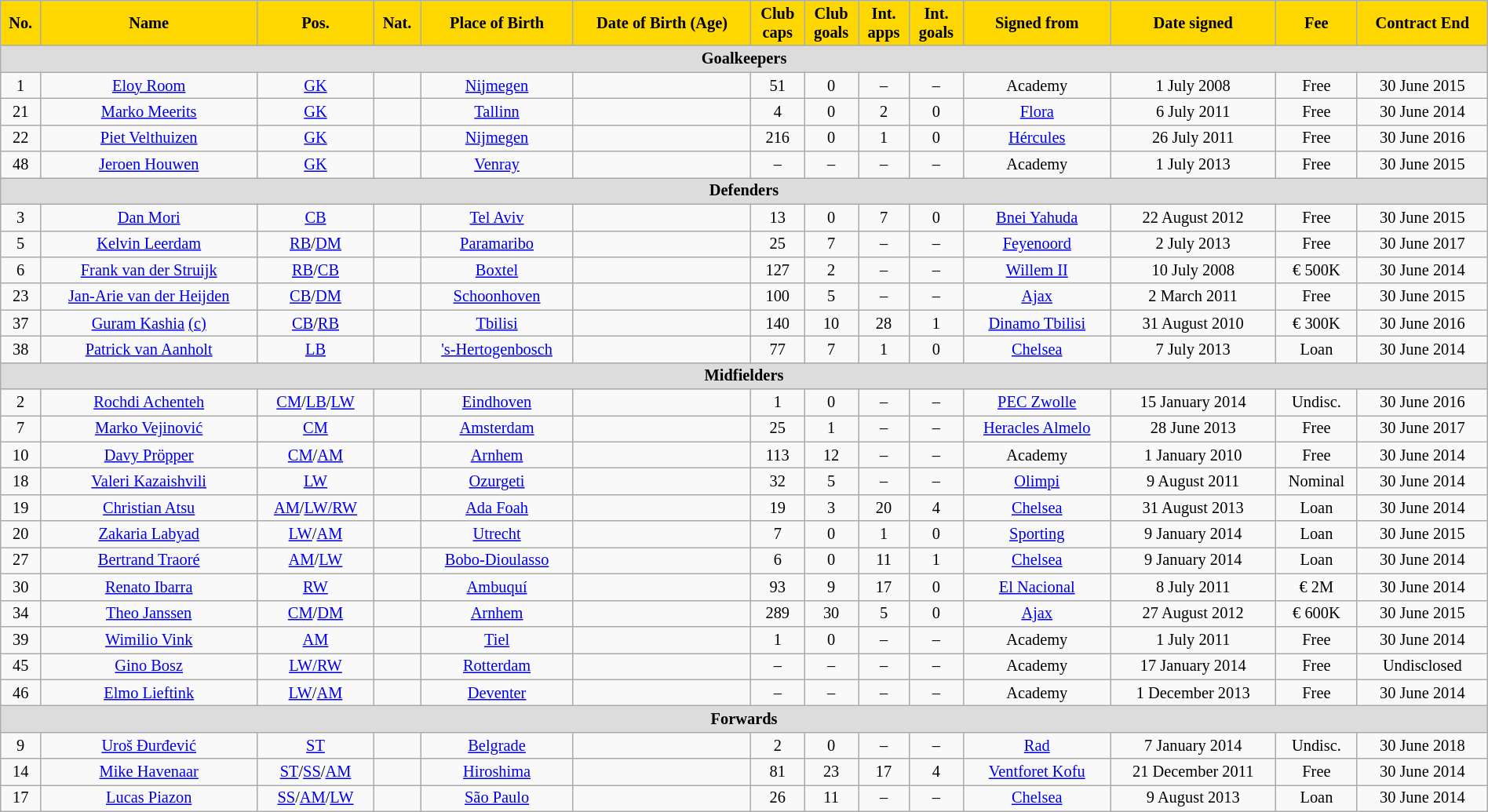<table class="wikitable" style="text-align:center; font-size:85%; width:100%;">
<tr>
<th style="background:#FFD700; color:#000000; text-align:center;">No.</th>
<th style="background:#FFD700; color:#000000; text-align:center;">Name</th>
<th style="background:#FFD700; color:#000000; text-align:center;">Pos.</th>
<th style="background:#FFD700; color:#000000; text-align:center;">Nat.</th>
<th style="background:#FFD700; color:#000000; text-align:center;">Place of Birth</th>
<th style="background:#FFD700; color:#000000; text-align:center;">Date of Birth (Age)</th>
<th style="background:#FFD700; color:#000000; text-align:center;">Club<br>caps</th>
<th style="background:#FFD700; color:#000000; text-align:center;">Club<br>goals</th>
<th style="background:#FFD700; color:#000000; text-align:center;">Int.<br>apps</th>
<th style="background:#FFD700; color:#000000; text-align:center;">Int.<br>goals</th>
<th style="background:#FFD700; color:#000000; text-align:center;">Signed from</th>
<th style="background:#FFD700; color:#000000; text-align:center;">Date signed</th>
<th style="background:#FFD700; color:#000000; text-align:center;">Fee</th>
<th style="background:#FFD700; color:#000000; text-align:center;">Contract End</th>
</tr>
<tr>
<th colspan="14" style="background:#dcdcdc; text-align:center;">Goalkeepers</th>
</tr>
<tr>
<td>1</td>
<td><a href='#'>Eloy Room</a></td>
<td><a href='#'>GK</a></td>
<td></td>
<td><a href='#'>Nijmegen</a></td>
<td></td>
<td>51</td>
<td>0</td>
<td>–</td>
<td>–</td>
<td>Academy</td>
<td>1 July 2008</td>
<td>Free</td>
<td>30 June 2015</td>
</tr>
<tr>
<td>21</td>
<td><a href='#'>Marko Meerits</a></td>
<td><a href='#'>GK</a></td>
<td></td>
<td><a href='#'>Tallinn</a></td>
<td></td>
<td>4</td>
<td>0</td>
<td>2</td>
<td>0</td>
<td><a href='#'>Flora</a> </td>
<td>6 July 2011</td>
<td>Free</td>
<td>30 June 2014</td>
</tr>
<tr>
<td>22</td>
<td><a href='#'>Piet Velthuizen</a></td>
<td><a href='#'>GK</a></td>
<td></td>
<td><a href='#'>Nijmegen</a></td>
<td></td>
<td>216</td>
<td>0</td>
<td>1</td>
<td>0</td>
<td><a href='#'>Hércules</a> </td>
<td>26 July 2011</td>
<td>Free</td>
<td>30 June 2016</td>
</tr>
<tr>
<td>48</td>
<td><a href='#'>Jeroen Houwen</a></td>
<td><a href='#'>GK</a></td>
<td></td>
<td><a href='#'>Venray</a></td>
<td></td>
<td>–</td>
<td>–</td>
<td>–</td>
<td>–</td>
<td>Academy</td>
<td>1 July 2013</td>
<td>Free</td>
<td>30 June 2015</td>
</tr>
<tr>
<th colspan="14" style="background:#dcdcdc; text-align:center;">Defenders</th>
</tr>
<tr>
<td>3</td>
<td><a href='#'>Dan Mori</a></td>
<td><a href='#'>CB</a></td>
<td></td>
<td><a href='#'>Tel Aviv</a></td>
<td></td>
<td>13</td>
<td>0</td>
<td>7</td>
<td>0</td>
<td><a href='#'>Bnei Yahuda</a> </td>
<td>22 August 2012</td>
<td>Free</td>
<td>30 June 2015</td>
</tr>
<tr>
<td>5</td>
<td><a href='#'>Kelvin Leerdam</a></td>
<td><a href='#'>RB</a>/<a href='#'>DM</a></td>
<td></td>
<td><a href='#'>Paramaribo</a> </td>
<td></td>
<td>25</td>
<td>7</td>
<td>–</td>
<td>–</td>
<td><a href='#'>Feyenoord</a></td>
<td>2 July 2013</td>
<td>Free</td>
<td>30 June 2017</td>
</tr>
<tr>
<td>6</td>
<td><a href='#'>Frank van der Struijk</a></td>
<td><a href='#'>RB</a>/<a href='#'>CB</a></td>
<td></td>
<td><a href='#'>Boxtel</a></td>
<td></td>
<td>127</td>
<td>2</td>
<td>–</td>
<td>–</td>
<td><a href='#'>Willem II</a></td>
<td>10 July 2008</td>
<td>€ 500K</td>
<td>30 June 2014</td>
</tr>
<tr>
<td>23</td>
<td><a href='#'>Jan-Arie van der Heijden</a></td>
<td><a href='#'>CB</a>/<a href='#'>DM</a></td>
<td></td>
<td><a href='#'>Schoonhoven</a></td>
<td></td>
<td>100</td>
<td>5</td>
<td>–</td>
<td>–</td>
<td><a href='#'>Ajax</a></td>
<td>2 March 2011</td>
<td>Free</td>
<td>30 June 2015</td>
</tr>
<tr>
<td>37</td>
<td><a href='#'>Guram Kashia</a> <a href='#'>(c)</a></td>
<td><a href='#'>CB</a>/<a href='#'>RB</a></td>
<td></td>
<td><a href='#'>Tbilisi</a></td>
<td></td>
<td>140</td>
<td>10</td>
<td>28</td>
<td>1</td>
<td><a href='#'>Dinamo Tbilisi</a> </td>
<td>31 August 2010</td>
<td>€ 300K</td>
<td>30 June 2016</td>
</tr>
<tr>
<td>38</td>
<td><a href='#'>Patrick van Aanholt</a></td>
<td><a href='#'>LB</a></td>
<td></td>
<td><a href='#'>'s-Hertogenbosch</a></td>
<td></td>
<td>77</td>
<td>7</td>
<td>1</td>
<td>0</td>
<td><a href='#'>Chelsea</a> </td>
<td>7 July 2013</td>
<td>Loan</td>
<td>30 June 2014</td>
</tr>
<tr>
<th colspan="14" style="background:#dcdcdc; text-align:center;">Midfielders</th>
</tr>
<tr>
<td>2</td>
<td><a href='#'>Rochdi Achenteh</a></td>
<td><a href='#'>CM</a>/<a href='#'>LB</a>/<a href='#'>LW</a></td>
<td></td>
<td><a href='#'>Eindhoven</a> </td>
<td></td>
<td>1</td>
<td>0</td>
<td>–</td>
<td>–</td>
<td><a href='#'>PEC Zwolle</a></td>
<td>15 January 2014</td>
<td>Undisc.</td>
<td>30 June 2016</td>
</tr>
<tr>
<td>7</td>
<td><a href='#'>Marko Vejinović</a></td>
<td><a href='#'>CM</a></td>
<td></td>
<td><a href='#'>Amsterdam</a></td>
<td></td>
<td>25</td>
<td>1</td>
<td>–</td>
<td>–</td>
<td><a href='#'>Heracles Almelo</a></td>
<td>28 June 2013</td>
<td>Free</td>
<td>30 June 2017</td>
</tr>
<tr>
<td>10</td>
<td><a href='#'>Davy Pröpper</a></td>
<td><a href='#'>CM</a>/<a href='#'>AM</a></td>
<td></td>
<td><a href='#'>Arnhem</a></td>
<td></td>
<td>113</td>
<td>12</td>
<td>–</td>
<td>–</td>
<td>Academy</td>
<td>1 January 2010</td>
<td>Free</td>
<td>30 June 2014</td>
</tr>
<tr>
<td>18</td>
<td><a href='#'>Valeri Kazaishvili</a></td>
<td><a href='#'>LW</a></td>
<td></td>
<td><a href='#'>Ozurgeti</a></td>
<td></td>
<td>32</td>
<td>5</td>
<td>–</td>
<td>–</td>
<td><a href='#'>Olimpi</a> </td>
<td>9 August 2011</td>
<td>Nominal</td>
<td>30 June 2014</td>
</tr>
<tr>
<td>19</td>
<td><a href='#'>Christian Atsu</a></td>
<td><a href='#'>AM</a>/<a href='#'>LW/RW</a></td>
<td></td>
<td><a href='#'>Ada Foah</a></td>
<td></td>
<td>19</td>
<td>3</td>
<td>20</td>
<td>4</td>
<td><a href='#'>Chelsea</a> </td>
<td>31 August 2013</td>
<td>Loan</td>
<td>30 June 2014</td>
</tr>
<tr>
<td>20</td>
<td><a href='#'>Zakaria Labyad</a></td>
<td><a href='#'>LW</a>/<a href='#'>AM</a></td>
<td></td>
<td><a href='#'>Utrecht</a> </td>
<td></td>
<td>7</td>
<td>0</td>
<td>1</td>
<td>0</td>
<td><a href='#'>Sporting</a> </td>
<td>9 January 2014</td>
<td>Loan</td>
<td>30 June 2015</td>
</tr>
<tr>
<td>27</td>
<td><a href='#'>Bertrand Traoré</a></td>
<td><a href='#'>AM</a>/<a href='#'>LW</a></td>
<td></td>
<td><a href='#'>Bobo-Dioulasso</a></td>
<td></td>
<td>6</td>
<td>0</td>
<td>11</td>
<td>1</td>
<td><a href='#'>Chelsea</a> </td>
<td>9 January 2014</td>
<td>Loan</td>
<td>30 June 2014</td>
</tr>
<tr>
<td>30</td>
<td><a href='#'>Renato Ibarra</a></td>
<td><a href='#'>RW</a></td>
<td></td>
<td><a href='#'>Ambuquí</a></td>
<td></td>
<td>93</td>
<td>9</td>
<td>17</td>
<td>0</td>
<td><a href='#'>El Nacional</a> </td>
<td>8 July 2011</td>
<td>€ 2M</td>
<td>30 June 2014</td>
</tr>
<tr>
<td>34</td>
<td><a href='#'>Theo Janssen</a></td>
<td><a href='#'>CM</a>/<a href='#'>DM</a></td>
<td></td>
<td><a href='#'>Arnhem</a></td>
<td></td>
<td>289</td>
<td>30</td>
<td>5</td>
<td>0</td>
<td><a href='#'>Ajax</a></td>
<td>27 August 2012</td>
<td>€ 600K</td>
<td>30 June 2015</td>
</tr>
<tr>
<td>39</td>
<td><a href='#'>Wimilio Vink</a></td>
<td><a href='#'>AM</a></td>
<td></td>
<td><a href='#'>Tiel</a></td>
<td></td>
<td>1</td>
<td>0</td>
<td>–</td>
<td>–</td>
<td>Academy</td>
<td>1 July 2011</td>
<td>Free</td>
<td>30 June 2014<br></td>
</tr>
<tr>
<td>45</td>
<td><a href='#'>Gino Bosz</a></td>
<td><a href='#'>LW/RW</a></td>
<td></td>
<td><a href='#'>Rotterdam</a></td>
<td></td>
<td>–</td>
<td>–</td>
<td>–</td>
<td>–</td>
<td>Academy</td>
<td>17 January 2014</td>
<td>Free</td>
<td>Undisclosed</td>
</tr>
<tr>
<td>46</td>
<td><a href='#'>Elmo Lieftink</a></td>
<td><a href='#'>LW</a>/<a href='#'>AM</a></td>
<td></td>
<td><a href='#'>Deventer</a></td>
<td></td>
<td>–</td>
<td>–</td>
<td>–</td>
<td>–</td>
<td>Academy</td>
<td>1 December 2013</td>
<td>Free</td>
<td>30 June 2014</td>
</tr>
<tr>
<th colspan="14" style="background:#dcdcdc; text-align=center;">Forwards</th>
</tr>
<tr>
<td>9</td>
<td><a href='#'>Uroš Đurđević</a></td>
<td><a href='#'>ST</a></td>
<td></td>
<td><a href='#'>Belgrade</a></td>
<td></td>
<td>2</td>
<td>0</td>
<td>–</td>
<td>–</td>
<td><a href='#'>Rad</a> </td>
<td>7 January 2014</td>
<td>Undisc.</td>
<td>30 June 2018</td>
</tr>
<tr>
<td>14</td>
<td><a href='#'>Mike Havenaar</a></td>
<td><a href='#'>ST</a>/<a href='#'>SS</a>/<a href='#'>AM</a></td>
<td></td>
<td><a href='#'>Hiroshima</a></td>
<td></td>
<td>81</td>
<td>23</td>
<td>17</td>
<td>4</td>
<td><a href='#'>Ventforet Kofu</a> </td>
<td>21 December 2011</td>
<td>Free</td>
<td>30 June 2014</td>
</tr>
<tr>
<td>17</td>
<td><a href='#'>Lucas Piazon</a></td>
<td><a href='#'>SS</a>/<a href='#'>AM</a>/<a href='#'>LW</a></td>
<td></td>
<td><a href='#'>São Paulo</a></td>
<td></td>
<td>26</td>
<td>11</td>
<td>–</td>
<td>–</td>
<td><a href='#'>Chelsea</a> </td>
<td>9 August 2013</td>
<td>Loan</td>
<td>30 June 2014<br></td>
</tr>
</table>
